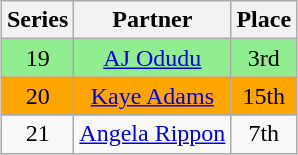<table class="wikitable sortable" style="margin:auto; text-align:center;">
<tr>
<th>Series</th>
<th>Partner</th>
<th>Place</th>
</tr>
<tr bgcolor="lightgreen">
<td>19</td>
<td><a href='#'>AJ Odudu</a></td>
<td>3rd</td>
</tr>
<tr bgcolor="orange">
<td>20</td>
<td><a href='#'>Kaye Adams</a></td>
<td>15th</td>
</tr>
<tr>
<td>21</td>
<td><a href='#'>Angela Rippon</a></td>
<td>7th</td>
</tr>
</table>
